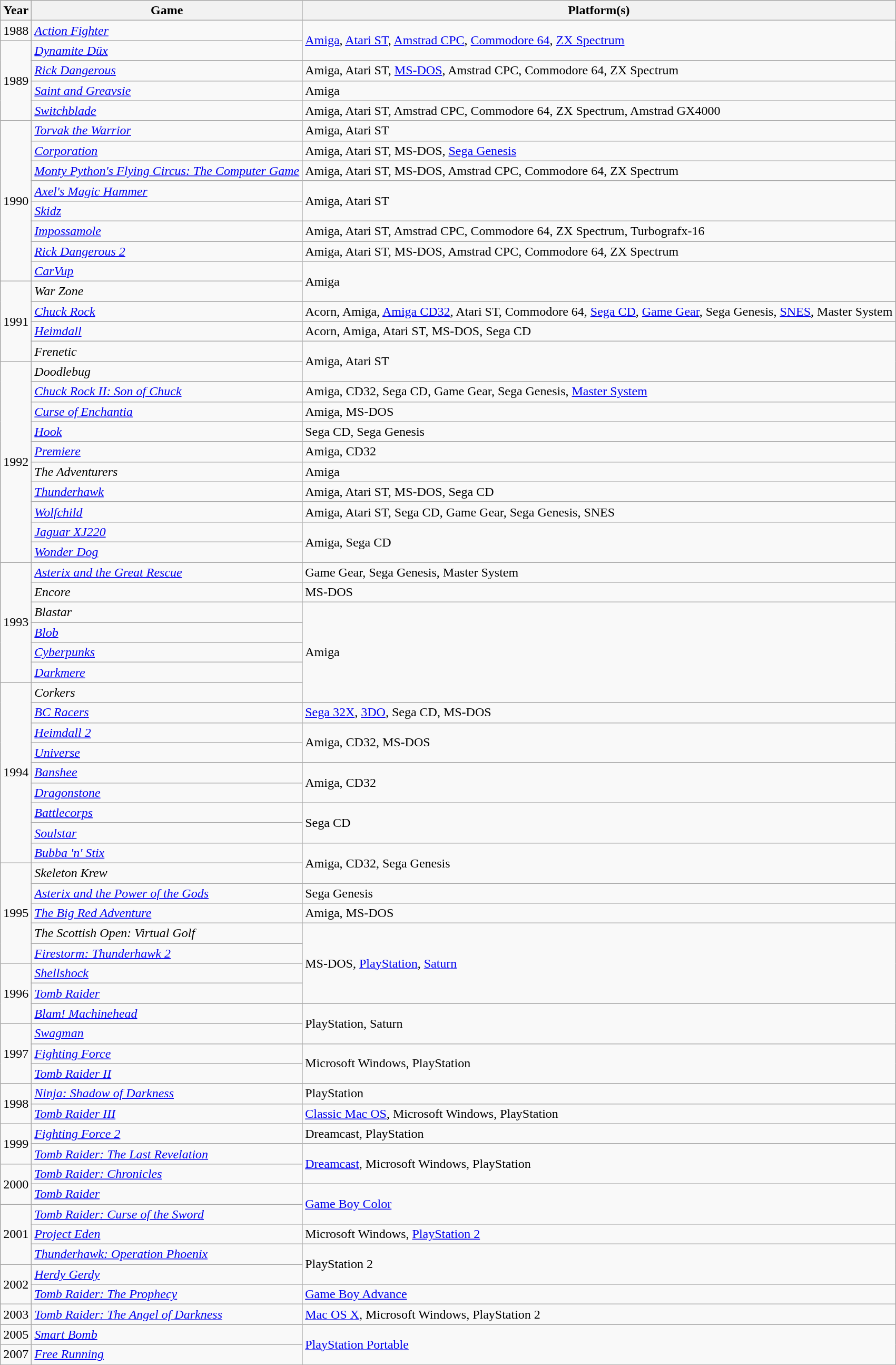<table class="wikitable sortable">
<tr>
<th>Year</th>
<th>Game</th>
<th>Platform(s)</th>
</tr>
<tr>
<td>1988</td>
<td><em><a href='#'>Action Fighter</a></em></td>
<td rowspan="2"><a href='#'>Amiga</a>, <a href='#'>Atari ST</a>, <a href='#'>Amstrad CPC</a>, <a href='#'>Commodore 64</a>, <a href='#'>ZX Spectrum</a></td>
</tr>
<tr>
<td rowspan="4">1989</td>
<td><em><a href='#'>Dynamite Düx</a></em></td>
</tr>
<tr>
<td><em><a href='#'>Rick Dangerous</a></em></td>
<td>Amiga, Atari ST, <a href='#'>MS-DOS</a>, Amstrad CPC, Commodore 64, ZX Spectrum</td>
</tr>
<tr>
<td><em><a href='#'>Saint and Greavsie</a></em></td>
<td>Amiga</td>
</tr>
<tr>
<td><em><a href='#'>Switchblade</a></em></td>
<td>Amiga, Atari ST, Amstrad CPC, Commodore 64, ZX Spectrum, Amstrad GX4000</td>
</tr>
<tr>
<td rowspan="8">1990</td>
<td><em><a href='#'>Torvak the Warrior</a></em></td>
<td>Amiga, Atari ST</td>
</tr>
<tr>
<td><em><a href='#'>Corporation</a></em></td>
<td>Amiga, Atari ST, MS-DOS, <a href='#'>Sega Genesis</a></td>
</tr>
<tr>
<td><em><a href='#'>Monty Python's Flying Circus: The Computer Game</a></em></td>
<td>Amiga, Atari ST, MS-DOS, Amstrad CPC, Commodore 64, ZX Spectrum</td>
</tr>
<tr>
<td><em><a href='#'>Axel's Magic Hammer</a></em></td>
<td rowspan="2">Amiga, Atari ST</td>
</tr>
<tr>
<td><em><a href='#'>Skidz</a></em></td>
</tr>
<tr>
<td><em><a href='#'>Impossamole</a></em></td>
<td>Amiga, Atari ST, Amstrad CPC, Commodore 64, ZX Spectrum, Turbografx-16</td>
</tr>
<tr>
<td><em><a href='#'>Rick Dangerous 2</a></em></td>
<td>Amiga, Atari ST, MS-DOS, Amstrad CPC, Commodore 64, ZX Spectrum</td>
</tr>
<tr>
<td><em><a href='#'>CarVup</a></em></td>
<td rowspan="2">Amiga</td>
</tr>
<tr>
<td rowspan="4">1991</td>
<td><em>War Zone</em></td>
</tr>
<tr>
<td><em><a href='#'>Chuck Rock</a></em></td>
<td>Acorn, Amiga, <a href='#'>Amiga CD32</a>, Atari ST, Commodore 64, <a href='#'>Sega CD</a>, <a href='#'>Game Gear</a>, Sega Genesis, <a href='#'>SNES</a>, Master System</td>
</tr>
<tr>
<td><em><a href='#'>Heimdall</a></em></td>
<td>Acorn, Amiga, Atari ST, MS-DOS, Sega CD</td>
</tr>
<tr>
<td><em>Frenetic</em></td>
<td rowspan="2">Amiga, Atari ST</td>
</tr>
<tr>
<td rowspan="10">1992</td>
<td><em>Doodlebug</em></td>
</tr>
<tr>
<td><em><a href='#'>Chuck Rock II: Son of Chuck</a></em></td>
<td>Amiga, CD32, Sega CD, Game Gear, Sega Genesis, <a href='#'>Master System</a></td>
</tr>
<tr>
<td><em><a href='#'>Curse of Enchantia</a></em></td>
<td>Amiga, MS-DOS</td>
</tr>
<tr>
<td><em><a href='#'>Hook</a></em></td>
<td>Sega CD, Sega Genesis</td>
</tr>
<tr>
<td><em><a href='#'>Premiere</a></em></td>
<td>Amiga, CD32</td>
</tr>
<tr>
<td><em>The Adventurers</em></td>
<td>Amiga</td>
</tr>
<tr>
<td><em><a href='#'>Thunderhawk</a></em></td>
<td>Amiga, Atari ST, MS-DOS, Sega CD</td>
</tr>
<tr>
<td><em><a href='#'>Wolfchild</a></em></td>
<td>Amiga, Atari ST, Sega CD, Game Gear, Sega Genesis, SNES</td>
</tr>
<tr>
<td><em><a href='#'>Jaguar XJ220</a></em></td>
<td rowspan="2">Amiga, Sega CD</td>
</tr>
<tr>
<td><em><a href='#'>Wonder Dog</a></em></td>
</tr>
<tr>
<td rowspan="6">1993</td>
<td><em><a href='#'>Asterix and the Great Rescue</a></em></td>
<td>Game Gear, Sega Genesis, Master System</td>
</tr>
<tr>
<td><em>Encore</em></td>
<td>MS-DOS</td>
</tr>
<tr>
<td><em>Blastar</em></td>
<td rowspan="5">Amiga</td>
</tr>
<tr>
<td><em><a href='#'>Blob</a></em></td>
</tr>
<tr>
<td><em><a href='#'>Cyberpunks</a></em></td>
</tr>
<tr>
<td><em><a href='#'>Darkmere</a></em></td>
</tr>
<tr>
<td rowspan="9">1994</td>
<td><em>Corkers</em></td>
</tr>
<tr>
<td><em><a href='#'>BC Racers</a></em></td>
<td><a href='#'>Sega 32X</a>, <a href='#'>3DO</a>, Sega CD, MS-DOS</td>
</tr>
<tr>
<td><em><a href='#'>Heimdall 2</a></em></td>
<td rowspan="2">Amiga, CD32, MS-DOS</td>
</tr>
<tr>
<td><em><a href='#'>Universe</a></em></td>
</tr>
<tr>
<td><em><a href='#'>Banshee</a></em></td>
<td rowspan="2">Amiga, CD32</td>
</tr>
<tr>
<td><em><a href='#'>Dragonstone</a></em></td>
</tr>
<tr>
<td><em><a href='#'>Battlecorps</a></em></td>
<td rowspan="2">Sega CD</td>
</tr>
<tr>
<td><em><a href='#'>Soulstar</a></em></td>
</tr>
<tr>
<td><em><a href='#'>Bubba 'n' Stix</a></em></td>
<td rowspan="2">Amiga, CD32, Sega Genesis</td>
</tr>
<tr>
<td rowspan="5">1995</td>
<td><em>Skeleton Krew</em></td>
</tr>
<tr>
<td><em><a href='#'>Asterix and the Power of the Gods</a></em></td>
<td>Sega Genesis</td>
</tr>
<tr>
<td><em><a href='#'>The Big Red Adventure</a></em></td>
<td>Amiga, MS-DOS</td>
</tr>
<tr>
<td><em>The Scottish Open: Virtual Golf</em></td>
<td rowspan="4">MS-DOS, <a href='#'>PlayStation</a>, <a href='#'>Saturn</a></td>
</tr>
<tr>
<td><em><a href='#'>Firestorm: Thunderhawk 2</a></em></td>
</tr>
<tr>
<td rowspan="3">1996</td>
<td><em><a href='#'>Shellshock</a></em></td>
</tr>
<tr>
<td><em><a href='#'>Tomb Raider</a></em></td>
</tr>
<tr>
<td><em><a href='#'>Blam! Machinehead</a></em></td>
<td rowspan="2">PlayStation, Saturn</td>
</tr>
<tr>
<td rowspan="3">1997</td>
<td><em><a href='#'>Swagman</a></em></td>
</tr>
<tr>
<td><em><a href='#'>Fighting Force</a></em></td>
<td rowspan="2">Microsoft Windows, PlayStation</td>
</tr>
<tr>
<td><em><a href='#'>Tomb Raider II</a></em></td>
</tr>
<tr>
<td rowspan="2">1998</td>
<td><em><a href='#'>Ninja: Shadow of Darkness</a></em></td>
<td>PlayStation</td>
</tr>
<tr>
<td><em><a href='#'>Tomb Raider III</a></em></td>
<td><a href='#'>Classic Mac OS</a>, Microsoft Windows, PlayStation</td>
</tr>
<tr>
<td rowspan="2">1999</td>
<td><em><a href='#'>Fighting Force 2</a></em></td>
<td>Dreamcast, PlayStation</td>
</tr>
<tr>
<td><em><a href='#'>Tomb Raider: The Last Revelation</a></em></td>
<td rowspan="2"><a href='#'>Dreamcast</a>, Microsoft Windows, PlayStation</td>
</tr>
<tr>
<td rowspan="2">2000</td>
<td><em><a href='#'>Tomb Raider: Chronicles</a></em></td>
</tr>
<tr>
<td><em><a href='#'>Tomb Raider</a></em></td>
<td rowspan="2"><a href='#'>Game Boy Color</a></td>
</tr>
<tr>
<td rowspan="3">2001</td>
<td><em><a href='#'>Tomb Raider: Curse of the Sword</a></em></td>
</tr>
<tr>
<td><em><a href='#'>Project Eden</a></em></td>
<td>Microsoft Windows, <a href='#'>PlayStation 2</a></td>
</tr>
<tr>
<td><em><a href='#'>Thunderhawk: Operation Phoenix</a></em></td>
<td rowspan="2">PlayStation 2</td>
</tr>
<tr>
<td rowspan="2">2002</td>
<td><em><a href='#'>Herdy Gerdy</a></em></td>
</tr>
<tr>
<td><em><a href='#'>Tomb Raider: The Prophecy</a></em></td>
<td><a href='#'>Game Boy Advance</a></td>
</tr>
<tr>
<td>2003</td>
<td><em><a href='#'>Tomb Raider: The Angel of Darkness</a></em></td>
<td><a href='#'>Mac OS X</a>, Microsoft Windows, PlayStation 2</td>
</tr>
<tr>
<td>2005</td>
<td><em><a href='#'>Smart Bomb</a></em></td>
<td rowspan=2><a href='#'>PlayStation Portable</a></td>
</tr>
<tr>
<td>2007</td>
<td><em><a href='#'>Free Running</a></em></td>
</tr>
</table>
